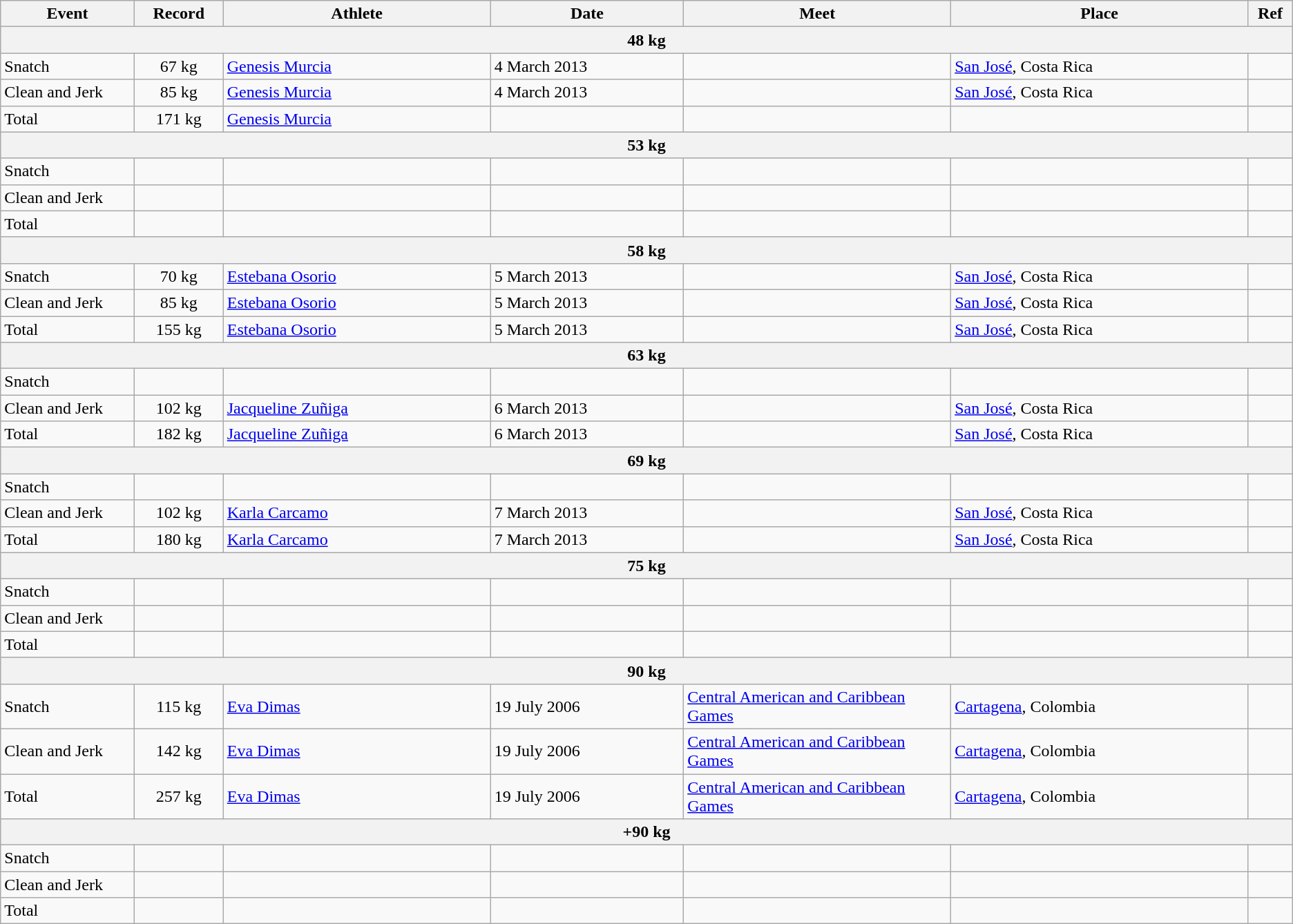<table class="wikitable">
<tr>
<th width=9%>Event</th>
<th width=6%>Record</th>
<th width=18%>Athlete</th>
<th width=13%>Date</th>
<th width=18%>Meet</th>
<th width=20%>Place</th>
<th width=3%>Ref</th>
</tr>
<tr bgcolor="#DDDDDD">
<th colspan="8">48 kg</th>
</tr>
<tr>
<td>Snatch</td>
<td align="center">67 kg</td>
<td><a href='#'>Genesis Murcia</a></td>
<td>4 March 2013</td>
<td></td>
<td><a href='#'>San José</a>, Costa Rica</td>
<td></td>
</tr>
<tr>
<td>Clean and Jerk</td>
<td align="center">85 kg</td>
<td><a href='#'>Genesis Murcia</a></td>
<td>4 March 2013</td>
<td></td>
<td><a href='#'>San José</a>, Costa Rica</td>
<td></td>
</tr>
<tr>
<td>Total</td>
<td align="center">171 kg</td>
<td><a href='#'>Genesis Murcia</a></td>
<td></td>
<td></td>
<td></td>
<td></td>
</tr>
<tr bgcolor="#DDDDDD">
<th colspan="8">53 kg</th>
</tr>
<tr>
<td>Snatch</td>
<td></td>
<td></td>
<td></td>
<td></td>
<td></td>
<td></td>
</tr>
<tr>
<td>Clean and Jerk</td>
<td></td>
<td></td>
<td></td>
<td></td>
<td></td>
<td></td>
</tr>
<tr>
<td>Total</td>
<td></td>
<td></td>
<td></td>
<td></td>
<td></td>
<td></td>
</tr>
<tr bgcolor="#DDDDDD">
<th colspan="8">58 kg</th>
</tr>
<tr>
<td>Snatch</td>
<td align="center">70 kg</td>
<td><a href='#'>Estebana Osorio</a></td>
<td>5 March 2013</td>
<td></td>
<td><a href='#'>San José</a>, Costa Rica</td>
<td></td>
</tr>
<tr>
<td>Clean and Jerk</td>
<td align="center">85 kg</td>
<td><a href='#'>Estebana Osorio</a></td>
<td>5 March 2013</td>
<td></td>
<td><a href='#'>San José</a>, Costa Rica</td>
<td></td>
</tr>
<tr>
<td>Total</td>
<td align="center">155 kg</td>
<td><a href='#'>Estebana Osorio</a></td>
<td>5 March 2013</td>
<td></td>
<td><a href='#'>San José</a>, Costa Rica</td>
<td></td>
</tr>
<tr bgcolor="#DDDDDD">
<th colspan="8">63 kg</th>
</tr>
<tr>
<td>Snatch</td>
<td></td>
<td></td>
<td></td>
<td></td>
<td></td>
<td></td>
</tr>
<tr>
<td>Clean and Jerk</td>
<td align="center">102 kg</td>
<td><a href='#'>Jacqueline Zuñiga</a></td>
<td>6 March 2013</td>
<td></td>
<td><a href='#'>San José</a>, Costa Rica</td>
<td></td>
</tr>
<tr>
<td>Total</td>
<td align="center">182 kg</td>
<td><a href='#'>Jacqueline Zuñiga</a></td>
<td>6 March 2013</td>
<td></td>
<td><a href='#'>San José</a>, Costa Rica</td>
<td></td>
</tr>
<tr bgcolor="#DDDDDD">
<th colspan="8">69 kg</th>
</tr>
<tr>
<td>Snatch</td>
<td></td>
<td></td>
<td></td>
<td></td>
<td></td>
<td></td>
</tr>
<tr>
<td>Clean and Jerk</td>
<td align="center">102 kg</td>
<td><a href='#'>Karla Carcamo</a></td>
<td>7 March 2013</td>
<td></td>
<td><a href='#'>San José</a>, Costa Rica</td>
<td></td>
</tr>
<tr>
<td>Total</td>
<td align="center">180 kg</td>
<td><a href='#'>Karla Carcamo</a></td>
<td>7 March 2013</td>
<td></td>
<td><a href='#'>San José</a>, Costa Rica</td>
<td></td>
</tr>
<tr bgcolor="#DDDDDD">
<th colspan="8">75 kg</th>
</tr>
<tr>
<td>Snatch</td>
<td></td>
<td></td>
<td></td>
<td></td>
<td></td>
<td></td>
</tr>
<tr>
<td>Clean and Jerk</td>
<td></td>
<td></td>
<td></td>
<td></td>
<td></td>
<td></td>
</tr>
<tr>
<td>Total</td>
<td></td>
<td></td>
<td></td>
<td></td>
<td></td>
<td></td>
</tr>
<tr bgcolor="#DDDDDD">
<th colspan="8">90 kg</th>
</tr>
<tr>
<td>Snatch</td>
<td align="center">115 kg</td>
<td><a href='#'>Eva Dimas</a></td>
<td>19 July 2006</td>
<td><a href='#'>Central American and Caribbean Games</a></td>
<td><a href='#'>Cartagena</a>, Colombia</td>
<td></td>
</tr>
<tr>
<td>Clean and Jerk</td>
<td align="center">142 kg</td>
<td><a href='#'>Eva Dimas</a></td>
<td>19 July 2006</td>
<td><a href='#'>Central American and Caribbean Games</a></td>
<td><a href='#'>Cartagena</a>, Colombia</td>
<td></td>
</tr>
<tr>
<td>Total</td>
<td align="center">257 kg</td>
<td><a href='#'>Eva Dimas</a></td>
<td>19 July 2006</td>
<td><a href='#'>Central American and Caribbean Games</a></td>
<td><a href='#'>Cartagena</a>, Colombia</td>
<td></td>
</tr>
<tr bgcolor="#DDDDDD">
<th colspan="8">+90 kg</th>
</tr>
<tr>
<td>Snatch</td>
<td></td>
<td></td>
<td></td>
<td></td>
<td></td>
<td></td>
</tr>
<tr>
<td>Clean and Jerk</td>
<td></td>
<td></td>
<td></td>
<td></td>
<td></td>
<td></td>
</tr>
<tr>
<td>Total</td>
<td></td>
<td></td>
<td></td>
<td></td>
<td></td>
<td></td>
</tr>
</table>
